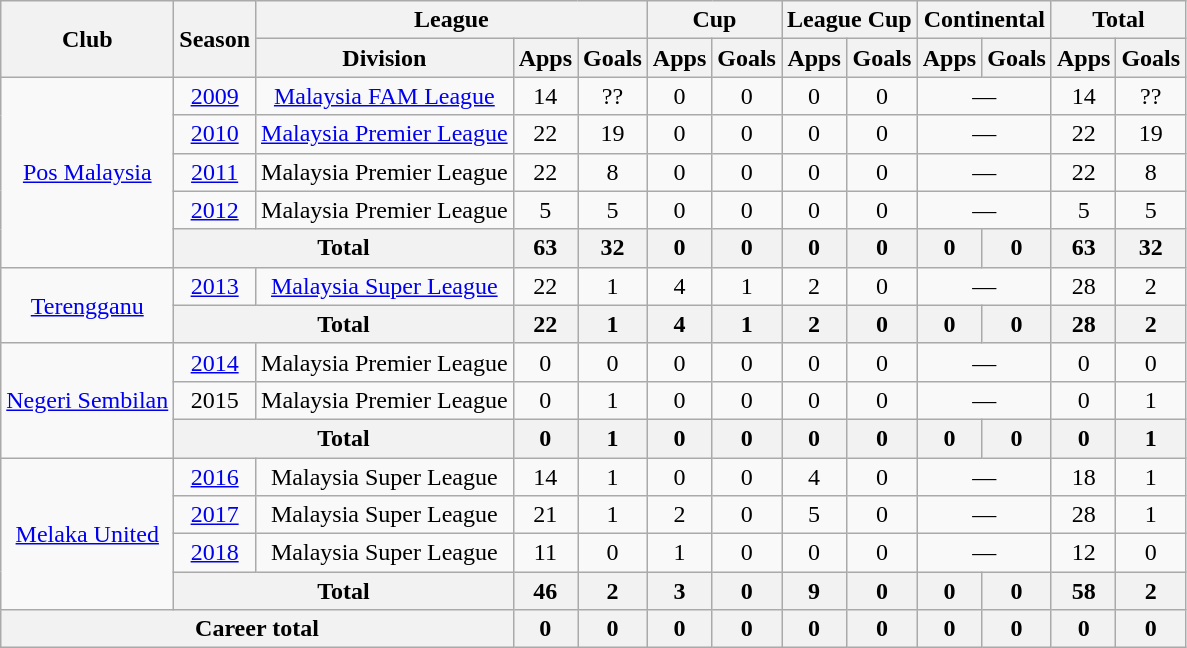<table class=wikitable style="text-align: center">
<tr>
<th rowspan=2>Club</th>
<th rowspan=2>Season</th>
<th colspan=3>League</th>
<th colspan=2>Cup</th>
<th colspan=2>League Cup</th>
<th colspan=2>Continental</th>
<th colspan=2>Total</th>
</tr>
<tr>
<th>Division</th>
<th>Apps</th>
<th>Goals</th>
<th>Apps</th>
<th>Goals</th>
<th>Apps</th>
<th>Goals</th>
<th>Apps</th>
<th>Goals</th>
<th>Apps</th>
<th>Goals</th>
</tr>
<tr>
<td rowspan=5><a href='#'>Pos Malaysia</a></td>
<td><a href='#'>2009</a></td>
<td><a href='#'>Malaysia FAM League</a></td>
<td>14</td>
<td>??</td>
<td>0</td>
<td>0</td>
<td>0</td>
<td>0</td>
<td colspan="2">—</td>
<td>14</td>
<td>??</td>
</tr>
<tr>
<td><a href='#'>2010</a></td>
<td><a href='#'>Malaysia Premier League</a></td>
<td>22</td>
<td>19</td>
<td>0</td>
<td>0</td>
<td>0</td>
<td>0</td>
<td colspan="2">—</td>
<td>22</td>
<td>19</td>
</tr>
<tr>
<td><a href='#'>2011</a></td>
<td>Malaysia Premier League</td>
<td>22</td>
<td>8</td>
<td>0</td>
<td>0</td>
<td>0</td>
<td>0</td>
<td colspan="2">—</td>
<td>22</td>
<td>8</td>
</tr>
<tr>
<td><a href='#'>2012</a></td>
<td>Malaysia Premier League</td>
<td>5</td>
<td>5</td>
<td>0</td>
<td>0</td>
<td>0</td>
<td>0</td>
<td colspan="2">—</td>
<td>5</td>
<td>5</td>
</tr>
<tr>
<th colspan=2>Total</th>
<th>63</th>
<th>32</th>
<th>0</th>
<th>0</th>
<th>0</th>
<th>0</th>
<th>0</th>
<th>0</th>
<th>63</th>
<th>32</th>
</tr>
<tr>
<td rowspan=2><a href='#'>Terengganu</a></td>
<td><a href='#'>2013</a></td>
<td><a href='#'>Malaysia Super League</a></td>
<td>22</td>
<td>1</td>
<td>4</td>
<td>1</td>
<td>2</td>
<td>0</td>
<td colspan="2">—</td>
<td>28</td>
<td>2</td>
</tr>
<tr>
<th colspan=2>Total</th>
<th>22</th>
<th>1</th>
<th>4</th>
<th>1</th>
<th>2</th>
<th>0</th>
<th>0</th>
<th>0</th>
<th>28</th>
<th>2</th>
</tr>
<tr>
<td rowspan=3><a href='#'>Negeri Sembilan</a></td>
<td><a href='#'>2014</a></td>
<td>Malaysia Premier League</td>
<td>0</td>
<td>0</td>
<td>0</td>
<td>0</td>
<td>0</td>
<td>0</td>
<td colspan="2">—</td>
<td>0</td>
<td>0</td>
</tr>
<tr>
<td>2015</td>
<td>Malaysia Premier League</td>
<td>0</td>
<td>1</td>
<td>0</td>
<td>0</td>
<td>0</td>
<td>0</td>
<td colspan="2">—</td>
<td>0</td>
<td>1</td>
</tr>
<tr>
<th colspan=2>Total</th>
<th>0</th>
<th>1</th>
<th>0</th>
<th>0</th>
<th>0</th>
<th>0</th>
<th>0</th>
<th>0</th>
<th>0</th>
<th>1</th>
</tr>
<tr>
<td rowspan=4><a href='#'>Melaka United</a></td>
<td><a href='#'>2016</a></td>
<td>Malaysia Super League</td>
<td>14</td>
<td>1</td>
<td>0</td>
<td>0</td>
<td>4</td>
<td>0</td>
<td colspan="2">—</td>
<td>18</td>
<td>1</td>
</tr>
<tr>
<td><a href='#'>2017</a></td>
<td>Malaysia Super League</td>
<td>21</td>
<td>1</td>
<td>2</td>
<td>0</td>
<td>5</td>
<td>0</td>
<td colspan="2">—</td>
<td>28</td>
<td>1</td>
</tr>
<tr>
<td><a href='#'>2018</a></td>
<td>Malaysia Super League</td>
<td>11</td>
<td>0</td>
<td>1</td>
<td>0</td>
<td>0</td>
<td>0</td>
<td colspan="2">—</td>
<td>12</td>
<td>0</td>
</tr>
<tr>
<th colspan=2>Total</th>
<th>46</th>
<th>2</th>
<th>3</th>
<th>0</th>
<th>9</th>
<th>0</th>
<th>0</th>
<th>0</th>
<th>58</th>
<th>2</th>
</tr>
<tr>
<th colspan=3>Career total</th>
<th>0</th>
<th>0</th>
<th>0</th>
<th>0</th>
<th>0</th>
<th>0</th>
<th>0</th>
<th>0</th>
<th>0</th>
<th>0</th>
</tr>
</table>
